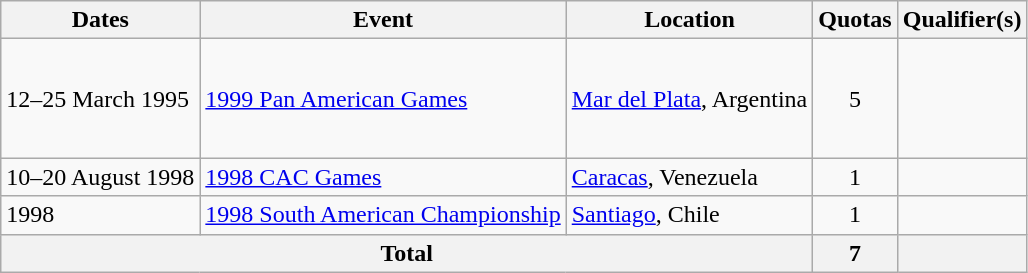<table class=wikitable>
<tr>
<th>Dates</th>
<th>Event</th>
<th>Location</th>
<th>Quotas</th>
<th>Qualifier(s)</th>
</tr>
<tr>
<td>12–25 March 1995</td>
<td><a href='#'>1999 Pan American Games</a></td>
<td><a href='#'>Mar del Plata</a>, Argentina</td>
<td align=center>5</td>
<td><br><br><br><br></td>
</tr>
<tr>
<td>10–20 August 1998</td>
<td><a href='#'>1998 CAC Games</a></td>
<td><a href='#'>Caracas</a>, Venezuela</td>
<td align=center>1</td>
<td></td>
</tr>
<tr>
<td>1998</td>
<td><a href='#'>1998 South American Championship</a></td>
<td><a href='#'>Santiago</a>, Chile</td>
<td align=center>1</td>
<td></td>
</tr>
<tr>
<th colspan=3>Total</th>
<th>7</th>
<th></th>
</tr>
</table>
